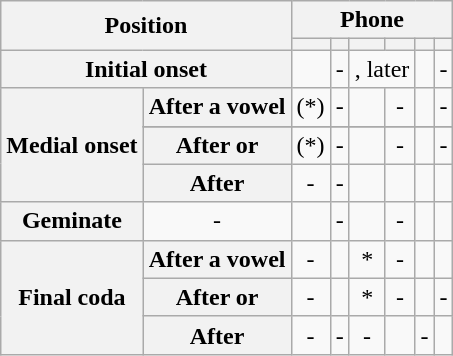<table class="wikitable" style="text-align: center">
<tr>
<th colspan="2", rowspan="2">Position</th>
<th colspan="6">Phone</th>
</tr>
<tr>
<th></th>
<th></th>
<th></th>
<th></th>
<th></th>
<th></th>
</tr>
<tr>
<th colspan="2">Initial onset</th>
<td> </td>
<td>-</td>
<td colspan="2"> , later </td>
<td> </td>
<td>-</td>
</tr>
<tr>
<th rowspan="4">Medial onset</th>
<th>After a vowel</th>
<td>(*)</td>
<td>-</td>
<td> </td>
<td>-</td>
<td> </td>
<td>-</td>
</tr>
<tr>
</tr>
<tr>
<th>After  or </th>
<td>(*)</td>
<td>-</td>
<td> </td>
<td>-</td>
<td> </td>
<td>-</td>
</tr>
<tr>
<th>After </th>
<td>-</td>
<td>-</td>
<td> </td>
<td> </td>
<td> </td>
<td> </td>
</tr>
<tr>
<th>Geminate</th>
<td>-</td>
<td> </td>
<td>-</td>
<td> </td>
<td>-</td>
<td> </td>
</tr>
<tr>
<th rowspan="3">Final coda</th>
<th>After a vowel</th>
<td>-</td>
<td> </td>
<td> *</td>
<td>-</td>
<td> </td>
<td> </td>
</tr>
<tr>
<th>After  or </th>
<td>-</td>
<td> </td>
<td> *</td>
<td>-</td>
<td> </td>
<td>-</td>
</tr>
<tr>
<th>After </th>
<td>-</td>
<td>-</td>
<td>-</td>
<td> </td>
<td>-</td>
<td> </td>
</tr>
</table>
